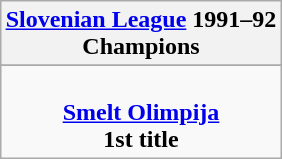<table class="wikitable" style="text-align: center; margin: 0 auto;">
<tr>
<th><a href='#'>Slovenian League</a> 1991–92<br>Champions</th>
</tr>
<tr>
</tr>
<tr>
<td><br><strong><a href='#'>Smelt Olimpija</a></strong><br><strong>1st title</strong></td>
</tr>
</table>
